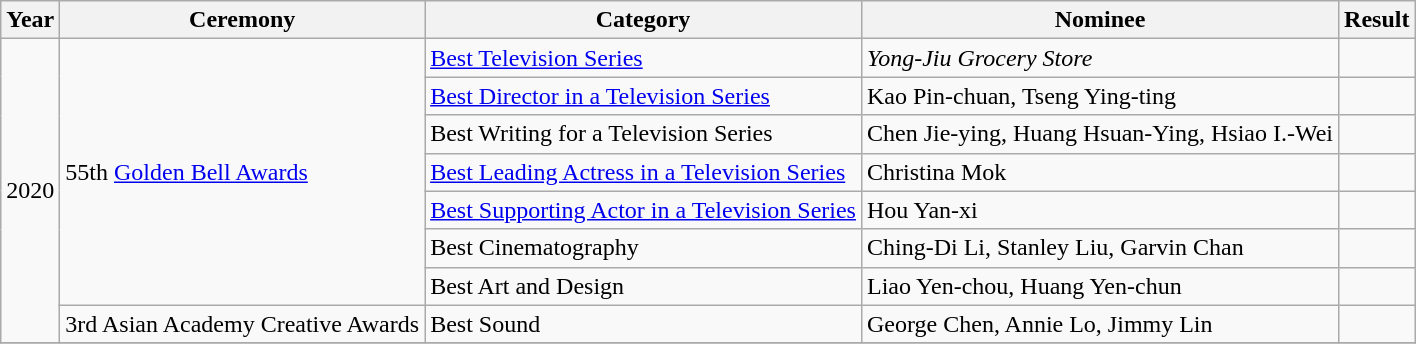<table class="wikitable">
<tr>
<th>Year</th>
<th>Ceremony</th>
<th>Category</th>
<th>Nominee</th>
<th>Result</th>
</tr>
<tr>
<td rowspan=8>2020</td>
<td rowspan=7>55th <a href='#'>Golden Bell Awards</a></td>
<td><a href='#'>Best Television Series</a></td>
<td><em>Yong-Jiu Grocery Store</em></td>
<td></td>
</tr>
<tr>
<td><a href='#'>Best Director in a Television Series</a></td>
<td>Kao Pin-chuan, Tseng Ying-ting</td>
<td></td>
</tr>
<tr>
<td>Best Writing for a Television Series</td>
<td>Chen Jie-ying, Huang Hsuan-Ying, Hsiao I.-Wei</td>
<td></td>
</tr>
<tr>
<td><a href='#'>Best Leading Actress in a Television Series</a></td>
<td>Christina Mok</td>
<td></td>
</tr>
<tr>
<td><a href='#'>Best Supporting Actor in a Television Series</a></td>
<td>Hou Yan-xi</td>
<td></td>
</tr>
<tr>
<td>Best Cinematography</td>
<td>Ching-Di Li, Stanley Liu, Garvin Chan</td>
<td></td>
</tr>
<tr>
<td>Best Art and Design</td>
<td>Liao Yen-chou, Huang Yen-chun</td>
<td></td>
</tr>
<tr>
<td>3rd Asian Academy Creative Awards</td>
<td>Best Sound</td>
<td>George Chen, Annie Lo, Jimmy Lin</td>
<td></td>
</tr>
<tr>
</tr>
</table>
